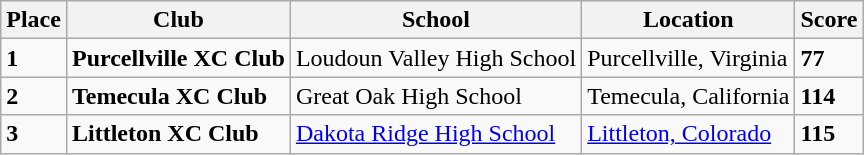<table class="wikitable">
<tr>
<th>Place</th>
<th>Club</th>
<th>School</th>
<th>Location</th>
<th>Score</th>
</tr>
<tr>
<td><strong>1</strong></td>
<td><strong> Purcellville XC Club </strong></td>
<td>Loudoun Valley High School</td>
<td>Purcellville, Virginia</td>
<td><strong> 77 </strong></td>
</tr>
<tr>
<td><strong>2</strong></td>
<td><strong> Temecula XC Club </strong></td>
<td>Great Oak High School</td>
<td>Temecula, California</td>
<td><strong> 114 </strong></td>
</tr>
<tr>
<td><strong>3</strong></td>
<td><strong> Littleton XC Club </strong></td>
<td><a href='#'>Dakota Ridge High School</a></td>
<td><a href='#'>Littleton, Colorado</a></td>
<td><strong> 115 </strong></td>
</tr>
</table>
